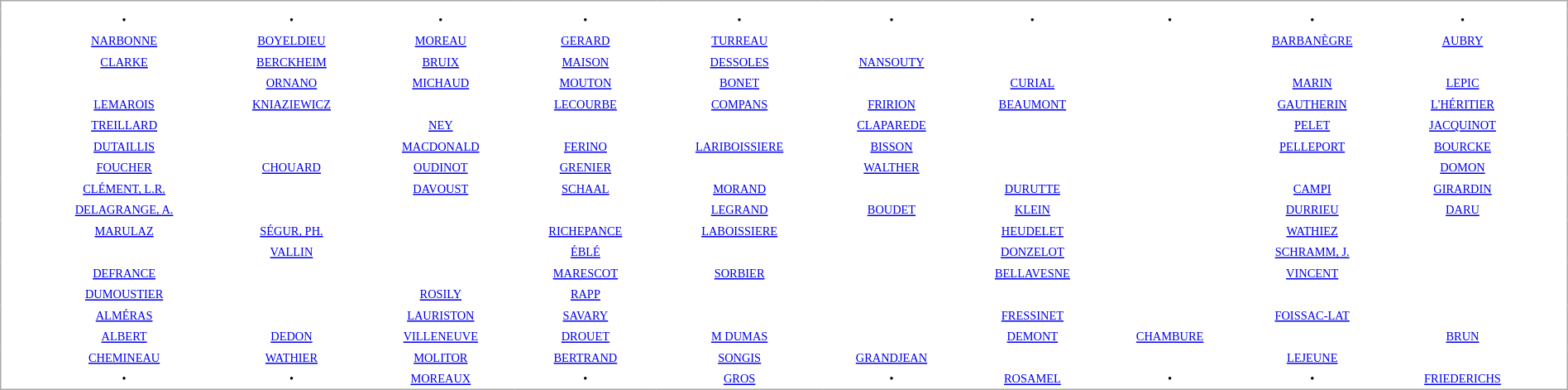<table align="center" border="0" cellspacing="0" cellpadding="3" style="border:1px solid #AAAAAA; border-collapse:collapse; font-size: 60%; text-align:center" width="100%">
<tr ---->
<th style="width: 2%;"></th>
<th></th>
<th></th>
<th></th>
<th></th>
<th></th>
<th></th>
<th></th>
<th></th>
<th></th>
<th></th>
<th style="width: 2%;"></th>
</tr>
<tr --->
<td></td>
<td>•</td>
<td>•</td>
<td>•</td>
<td>•</td>
<td>•</td>
<td>•</td>
<td>•</td>
<td>•</td>
<td>•</td>
<td>•</td>
<td></td>
</tr>
<tr --->
<td></td>
<td><a href='#'>NARBONNE</a></td>
<td><a href='#'>BOYELDIEU</a></td>
<td><a href='#'>MOREAU</a></td>
<td><a href='#'>GERARD</a></td>
<td><a href='#'>TURREAU</a></td>
<td><a href='#'></a></td>
<td><a href='#'></a></td>
<td><a href='#'></a></td>
<td><a href='#'>BARBANÈGRE</a></td>
<td><a href='#'>AUBRY</a></td>
<td></td>
</tr>
<tr --->
<td></td>
<td><a href='#'>CLARKE</a></td>
<td><a href='#'>BERCKHEIM</a></td>
<td><a href='#'>BRUIX</a></td>
<td><a href='#'>MAISON</a></td>
<td><a href='#'>DESSOLES</a></td>
<td><a href='#'>NANSOUTY</a></td>
<td><a href='#'></a></td>
<td><a href='#'></a></td>
<td><a href='#'></a></td>
<td><a href='#'></a></td>
<td></td>
</tr>
<tr --->
<td></td>
<td><a href='#'></a></td>
<td><a href='#'>ORNANO</a></td>
<td><a href='#'>MICHAUD</a></td>
<td><a href='#'>MOUTON</a></td>
<td><a href='#'>BONET</a></td>
<td><a href='#'></a></td>
<td><a href='#'>CURIAL</a></td>
<td><a href='#'></a></td>
<td><a href='#'>MARIN</a></td>
<td><a href='#'>LEPIC</a></td>
<td></td>
</tr>
<tr --->
<td></td>
<td><a href='#'>LEMAROIS</a></td>
<td><a href='#'>KNIAZIEWICZ</a></td>
<td><a href='#'></a></td>
<td><a href='#'>LECOURBE</a></td>
<td><a href='#'>COMPANS</a></td>
<td><a href='#'>FRIRION</a></td>
<td><a href='#'>BEAUMONT</a></td>
<td><a href='#'></a></td>
<td><a href='#'>GAUTHERIN</a></td>
<td><a href='#'>L'HÉRITIER</a></td>
<td></td>
</tr>
<tr --->
<td></td>
<td><a href='#'>TREILLARD</a></td>
<td><a href='#'></a></td>
<td><a href='#'>NEY</a></td>
<td><a href='#'></a></td>
<td><a href='#'></a></td>
<td><a href='#'>CLAPAREDE</a></td>
<td><a href='#'></a></td>
<td><a href='#'></a></td>
<td><a href='#'>PELET</a></td>
<td><a href='#'>JACQUINOT</a></td>
<td></td>
</tr>
<tr --->
<td></td>
<td><a href='#'>DUTAILLIS</a></td>
<td><a href='#'></a></td>
<td><a href='#'>MACDONALD</a></td>
<td><a href='#'>FERINO</a></td>
<td><a href='#'>LARIBOISSIERE</a></td>
<td><a href='#'>BISSON</a></td>
<td><a href='#'></a></td>
<td><a href='#'></a></td>
<td><a href='#'>PELLEPORT</a></td>
<td><a href='#'>BOURCKE</a></td>
<td></td>
</tr>
<tr --->
<td></td>
<td><a href='#'>FOUCHER</a></td>
<td><a href='#'>CHOUARD</a></td>
<td><a href='#'>OUDINOT</a></td>
<td><a href='#'>GRENIER</a></td>
<td><a href='#'></a></td>
<td><a href='#'>WALTHER</a></td>
<td><a href='#'></a></td>
<td><a href='#'></a></td>
<td><a href='#'></a></td>
<td><a href='#'>DOMON</a></td>
<td></td>
</tr>
<tr --->
<td></td>
<td><a href='#'>CLÉMENT, L.R.</a></td>
<td><a href='#'></a></td>
<td><a href='#'>DAVOUST</a></td>
<td><a href='#'>SCHAAL</a></td>
<td><a href='#'>MORAND</a></td>
<td><a href='#'></a></td>
<td><a href='#'>DURUTTE</a></td>
<td><a href='#'></a></td>
<td><a href='#'>CAMPI</a></td>
<td><a href='#'>GIRARDIN</a></td>
<td></td>
</tr>
<tr --->
<td></td>
<td><a href='#'>DELAGRANGE, A.</a></td>
<td><a href='#'></a></td>
<td><a href='#'></a></td>
<td><a href='#'></a></td>
<td><a href='#'>LEGRAND</a></td>
<td><a href='#'>BOUDET</a></td>
<td><a href='#'>KLEIN</a></td>
<td><a href='#'></a></td>
<td><a href='#'>DURRIEU</a></td>
<td><a href='#'>DARU</a></td>
<td></td>
</tr>
<tr --->
<td></td>
<td><a href='#'>MARULAZ</a></td>
<td><a href='#'>SÉGUR, PH.</a></td>
<td><a href='#'></a></td>
<td><a href='#'>RICHEPANCE</a></td>
<td><a href='#'>LABOISSIERE</a></td>
<td><a href='#'></a></td>
<td><a href='#'>HEUDELET</a></td>
<td><a href='#'></a></td>
<td><a href='#'>WATHIEZ</a></td>
<td><a href='#'></a></td>
<td></td>
</tr>
<tr --->
<td></td>
<td><a href='#'></a></td>
<td><a href='#'>VALLIN</a></td>
<td><a href='#'></a></td>
<td><a href='#'>ÉBLÉ</a></td>
<td><a href='#'></a></td>
<td><a href='#'></a></td>
<td><a href='#'>DONZELOT</a></td>
<td><a href='#'></a></td>
<td><a href='#'>SCHRAMM, J.</a></td>
<td><a href='#'></a></td>
<td></td>
</tr>
<tr --->
<td></td>
<td><a href='#'>DEFRANCE</a></td>
<td><a href='#'></a></td>
<td><a href='#'></a></td>
<td><a href='#'>MARESCOT</a></td>
<td><a href='#'>SORBIER</a></td>
<td><a href='#'></a></td>
<td><a href='#'>BELLAVESNE</a></td>
<td><a href='#'></a></td>
<td><a href='#'>VINCENT</a></td>
<td><a href='#'></a></td>
<td></td>
</tr>
<tr --->
<td></td>
<td><a href='#'>DUMOUSTIER</a></td>
<td><a href='#'></a></td>
<td><a href='#'>ROSILY</a></td>
<td><a href='#'>RAPP</a></td>
<td><a href='#'></a></td>
<td><a href='#'></a></td>
<td><a href='#'></a></td>
<td><a href='#'></a></td>
<td><a href='#'></a></td>
<td><a href='#'></a></td>
<td></td>
</tr>
<tr --->
<td></td>
<td><a href='#'>ALMÉRAS</a></td>
<td><a href='#'></a></td>
<td><a href='#'>LAURISTON</a></td>
<td><a href='#'>SAVARY</a></td>
<td><a href='#'></a></td>
<td><a href='#'></a></td>
<td><a href='#'>FRESSINET</a></td>
<td><a href='#'></a></td>
<td><a href='#'>FOISSAC-LAT</a></td>
<td><a href='#'></a></td>
<td></td>
</tr>
<tr --->
<td></td>
<td><a href='#'>ALBERT</a></td>
<td><a href='#'>DEDON</a></td>
<td><a href='#'>VILLENEUVE</a></td>
<td><a href='#'>DROUET</a></td>
<td><a href='#'>M DUMAS</a></td>
<td><a href='#'></a></td>
<td><a href='#'>DEMONT</a></td>
<td><a href='#'>CHAMBURE</a></td>
<td><a href='#'></a></td>
<td><a href='#'>BRUN</a></td>
<td></td>
</tr>
<tr --->
<td></td>
<td><a href='#'>CHEMINEAU</a></td>
<td><a href='#'>WATHIER</a></td>
<td><a href='#'>MOLITOR</a></td>
<td><a href='#'>BERTRAND</a></td>
<td><a href='#'>SONGIS</a></td>
<td><a href='#'>GRANDJEAN</a></td>
<td><a href='#'></a></td>
<td><a href='#'></a></td>
<td><a href='#'>LEJEUNE</a></td>
<td><a href='#'></a></td>
<td></td>
</tr>
<tr --->
<td></td>
<td>•</td>
<td>•</td>
<td><a href='#'>MOREAUX</a></td>
<td>•</td>
<td><a href='#'>GROS</a></td>
<td>•</td>
<td><a href='#'>ROSAMEL</a></td>
<td>•</td>
<td>•</td>
<td><a href='#'>FRIEDERICHS</a></td>
<td></td>
</tr>
</table>
